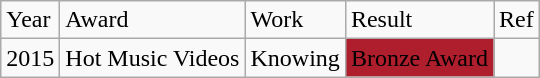<table class="wikitable">
<tr>
<td>Year</td>
<td>Award</td>
<td>Work</td>
<td>Result</td>
<td>Ref</td>
</tr>
<tr>
<td>2015</td>
<td>Hot Music Videos</td>
<td>Knowing</td>
<td .mybgcolor {background-color:#af1e2c;} style="background: #af1e2c"><div>Bronze Award</div></td>
<td></td>
</tr>
</table>
